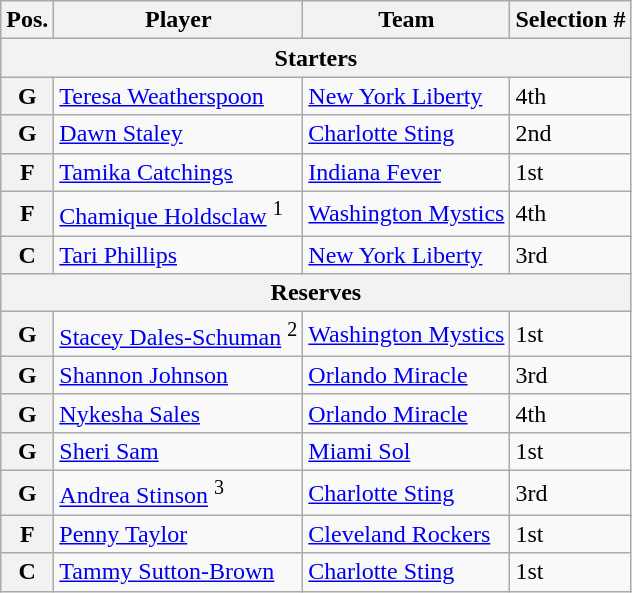<table class="wikitable">
<tr>
<th>Pos.</th>
<th>Player</th>
<th>Team</th>
<th>Selection #</th>
</tr>
<tr>
<th colspan="5">Starters</th>
</tr>
<tr>
<th>G</th>
<td> <a href='#'>Teresa Weatherspoon</a></td>
<td><a href='#'>New York Liberty</a></td>
<td>4th</td>
</tr>
<tr>
<th>G</th>
<td> <a href='#'>Dawn Staley</a></td>
<td><a href='#'>Charlotte Sting</a></td>
<td>2nd</td>
</tr>
<tr>
<th>F</th>
<td> <a href='#'>Tamika Catchings</a></td>
<td><a href='#'>Indiana Fever</a></td>
<td>1st</td>
</tr>
<tr>
<th>F</th>
<td> <a href='#'>Chamique Holdsclaw</a> <sup>1</sup></td>
<td><a href='#'>Washington Mystics</a></td>
<td>4th</td>
</tr>
<tr>
<th>C</th>
<td> <a href='#'>Tari Phillips</a></td>
<td><a href='#'>New York Liberty</a></td>
<td>3rd</td>
</tr>
<tr>
<th colspan="5">Reserves</th>
</tr>
<tr>
<th>G</th>
<td> <a href='#'>Stacey Dales-Schuman</a> <sup>2</sup></td>
<td><a href='#'>Washington Mystics</a></td>
<td>1st</td>
</tr>
<tr>
<th>G</th>
<td> <a href='#'>Shannon Johnson</a></td>
<td><a href='#'>Orlando Miracle</a></td>
<td>3rd</td>
</tr>
<tr>
<th>G</th>
<td> <a href='#'>Nykesha Sales</a></td>
<td><a href='#'>Orlando Miracle</a></td>
<td>4th</td>
</tr>
<tr>
<th>G</th>
<td> <a href='#'>Sheri Sam</a></td>
<td><a href='#'>Miami Sol</a></td>
<td>1st</td>
</tr>
<tr>
<th>G</th>
<td> <a href='#'>Andrea Stinson</a> <sup>3</sup></td>
<td><a href='#'>Charlotte Sting</a></td>
<td>3rd</td>
</tr>
<tr>
<th>F</th>
<td> <a href='#'>Penny Taylor</a></td>
<td><a href='#'>Cleveland Rockers</a></td>
<td>1st</td>
</tr>
<tr>
<th>C</th>
<td> <a href='#'>Tammy Sutton-Brown</a></td>
<td><a href='#'>Charlotte Sting</a></td>
<td>1st</td>
</tr>
</table>
